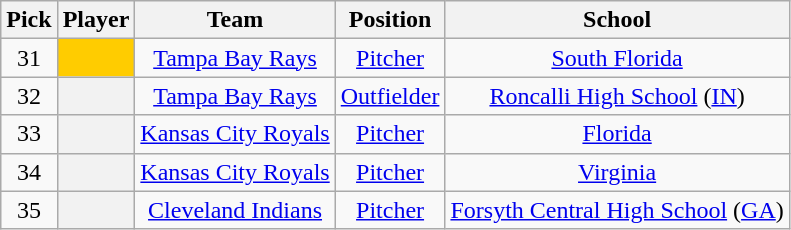<table class="wikitable sortable plainrowheaders" style="text-align:center; width=74%">
<tr>
<th scope="col">Pick</th>
<th scope="col">Player</th>
<th scope="col">Team</th>
<th scope="col">Position</th>
<th scope="col">School</th>
</tr>
<tr>
<td>31</td>
<th scope="row" style="text-align:center; background-color:#FFCC00"></th>
<td><a href='#'>Tampa Bay Rays</a></td>
<td><a href='#'>Pitcher</a></td>
<td><a href='#'>South Florida</a></td>
</tr>
<tr>
<td>32</td>
<th scope="row" style="text-align:center"></th>
<td><a href='#'>Tampa Bay Rays</a></td>
<td><a href='#'>Outfielder</a></td>
<td><a href='#'>Roncalli High School</a> (<a href='#'>IN</a>)</td>
</tr>
<tr>
<td>33</td>
<th scope="row" style="text-align:center"></th>
<td><a href='#'>Kansas City Royals</a></td>
<td><a href='#'>Pitcher</a></td>
<td><a href='#'>Florida</a></td>
</tr>
<tr>
<td>34</td>
<th scope="row" style="text-align:center"></th>
<td><a href='#'>Kansas City Royals</a></td>
<td><a href='#'>Pitcher</a></td>
<td><a href='#'>Virginia</a></td>
</tr>
<tr>
<td>35</td>
<th scope="row" style="text-align:center"></th>
<td><a href='#'>Cleveland Indians</a></td>
<td><a href='#'>Pitcher</a></td>
<td><a href='#'>Forsyth Central High School</a> (<a href='#'>GA</a>)</td>
</tr>
</table>
